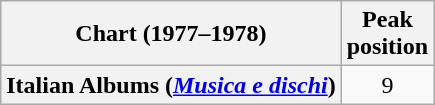<table class="wikitable plainrowheaders" style="text-align:center">
<tr>
<th scope="col">Chart (1977–1978)</th>
<th scope="col">Peak<br>position</th>
</tr>
<tr>
<th scope="row">Italian Albums (<em><a href='#'>Musica e dischi</a></em>)</th>
<td>9</td>
</tr>
</table>
